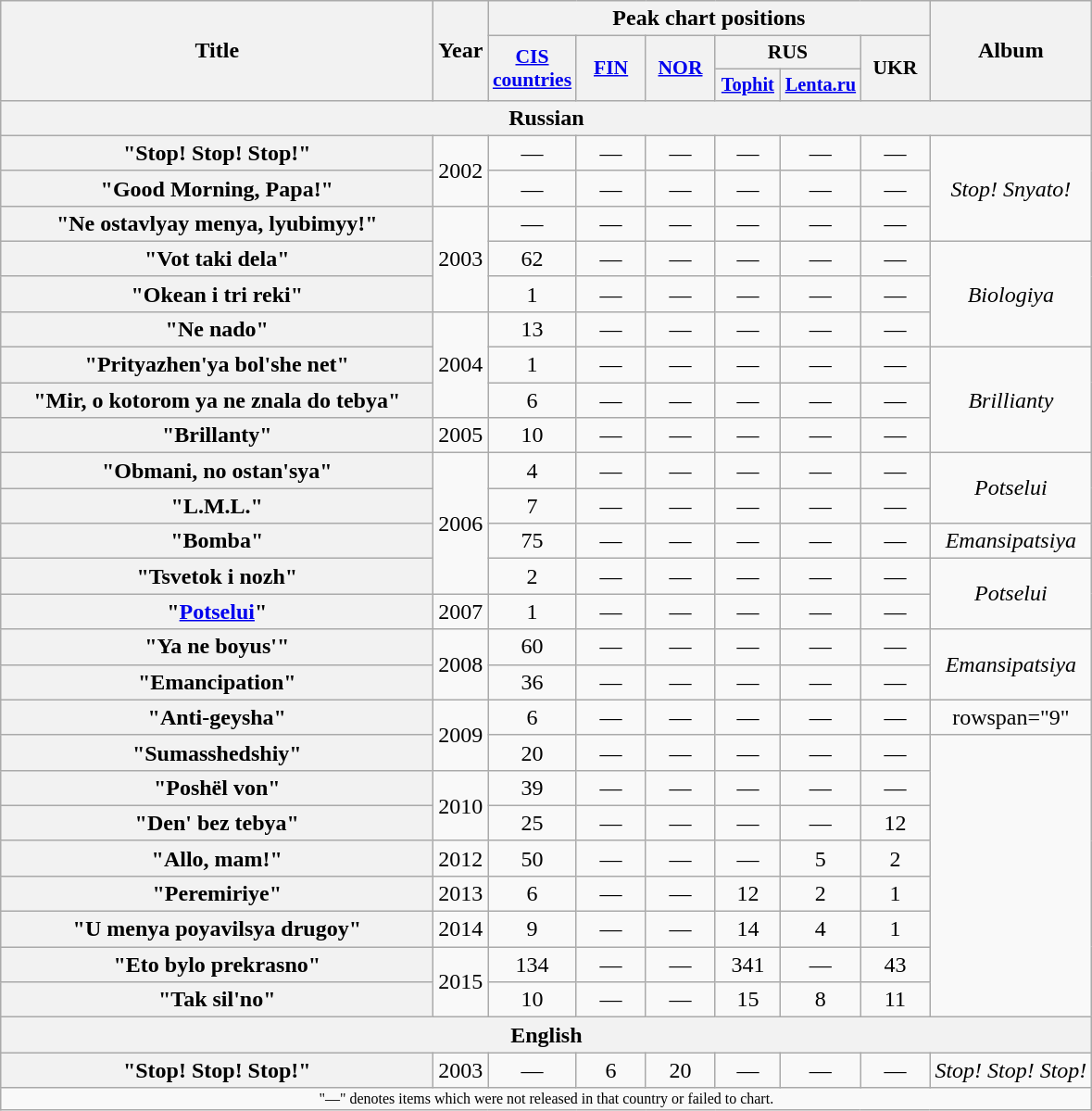<table class="wikitable plainrowheaders" style="text-align:center;">
<tr>
<th scope="col" rowspan="3" style="width:19em;">Title</th>
<th scope="col" rowspan="3">Year</th>
<th scope="col" colspan="6">Peak chart positions</th>
<th scope="col" rowspan="3">Album</th>
</tr>
<tr>
<th scope="col" style="width:3em;font-size:90%;" rowspan="2"><a href='#'>CIS<br>countries</a><br></th>
<th scope="col" style="width:3em;font-size:90%;" rowspan="2"><a href='#'>FIN</a><br></th>
<th scope="col" style="width:3em;font-size:90%;" rowspan="2"><a href='#'>NOR</a><br></th>
<th scope="col" colspan="2" style="width:3em;font-size:90%;">RUS<br></th>
<th scope="col" style="width:3em;font-size:90%;" rowspan="2">UKR<br></th>
</tr>
<tr>
<th scope="col" style="width:3em;font-size:85%;"><a href='#'>Tophit</a></th>
<th scope="col" style="width:3em;font-size:85%;"><a href='#'>Lenta.ru</a><br></th>
</tr>
<tr>
<th scope="col" colspan="10">Russian</th>
</tr>
<tr>
<th scope="row">"Stop! Stop! Stop!" </th>
<td rowspan="2">2002</td>
<td>—</td>
<td>—</td>
<td>—</td>
<td>—</td>
<td>—</td>
<td>—</td>
<td rowspan="3"><em>Stop! Snyato!</em></td>
</tr>
<tr>
<th scope="row">"Good Morning, Papa!" </th>
<td>—</td>
<td>—</td>
<td>—</td>
<td>—</td>
<td>—</td>
<td>—</td>
</tr>
<tr>
<th scope="row">"Ne ostavlyay menya, lyubimyy!" </th>
<td rowspan="3">2003</td>
<td>—</td>
<td>—</td>
<td>—</td>
<td>—</td>
<td>—</td>
<td>—</td>
</tr>
<tr>
<th scope="row">"Vot taki dela" </th>
<td>62</td>
<td>—</td>
<td>—</td>
<td>—</td>
<td>—</td>
<td>—</td>
<td rowspan="3"><em>Biologiya</em></td>
</tr>
<tr>
<th scope="row">"Okean i tri reki" <br></th>
<td>1</td>
<td>—</td>
<td>—</td>
<td>—</td>
<td>—</td>
<td>—</td>
</tr>
<tr>
<th scope="row">"Ne nado" </th>
<td rowspan="3">2004</td>
<td>13</td>
<td>—</td>
<td>—</td>
<td>—</td>
<td>—</td>
<td>—</td>
</tr>
<tr>
<th scope="row">"Prityazhen'ya bol'she net" <br></th>
<td>1</td>
<td>—</td>
<td>—</td>
<td>—</td>
<td>—</td>
<td>—</td>
<td rowspan="3"><em>Brillianty</em></td>
</tr>
<tr>
<th scope="row">"Mir, o kotorom ya ne znala do tebya" </th>
<td>6</td>
<td>—</td>
<td>—</td>
<td>—</td>
<td>—</td>
<td>—</td>
</tr>
<tr>
<th scope="row">"Brillanty" </th>
<td>2005</td>
<td>10</td>
<td>—</td>
<td>—</td>
<td>—</td>
<td>—</td>
<td>—</td>
</tr>
<tr>
<th scope="row">"Obmani, no ostan'sya" </th>
<td rowspan="4">2006</td>
<td>4</td>
<td>—</td>
<td>—</td>
<td>—</td>
<td>—</td>
<td>—</td>
<td rowspan="2"><em>Potselui</em></td>
</tr>
<tr>
<th scope="row">"L.M.L." </th>
<td>7</td>
<td>—</td>
<td>—</td>
<td>—</td>
<td>—</td>
<td>—</td>
</tr>
<tr>
<th scope="row">"Bomba" <br></th>
<td>75</td>
<td>—</td>
<td>—</td>
<td>—</td>
<td>—</td>
<td>—</td>
<td><em>Emansipatsiya</em></td>
</tr>
<tr>
<th scope="row">"Tsvetok i nozh" </th>
<td>2</td>
<td>—</td>
<td>—</td>
<td>—</td>
<td>—</td>
<td>—</td>
<td rowspan="2"><em>Potselui</em></td>
</tr>
<tr>
<th scope="row">"<a href='#'>Potselui</a>" </th>
<td>2007</td>
<td>1</td>
<td>—</td>
<td>—</td>
<td>—</td>
<td>—</td>
<td>—</td>
</tr>
<tr>
<th scope="row">"Ya ne boyus'" </th>
<td rowspan="2">2008</td>
<td>60</td>
<td>—</td>
<td>—</td>
<td>—</td>
<td>—</td>
<td>—</td>
<td rowspan="2"><em>Emansipatsiya</em></td>
</tr>
<tr>
<th scope="row">"Emancipation"</th>
<td>36</td>
<td>—</td>
<td>—</td>
<td>—</td>
<td>—</td>
<td>—</td>
</tr>
<tr>
<th scope="row">"Аnti-geysha" </th>
<td rowspan="2">2009</td>
<td>6</td>
<td>—</td>
<td>—</td>
<td>—</td>
<td>—</td>
<td>—</td>
<td>rowspan="9" </td>
</tr>
<tr>
<th scope="row">"Sumasshedshiy" </th>
<td>20</td>
<td>—</td>
<td>—</td>
<td>—</td>
<td>—</td>
<td>—</td>
</tr>
<tr>
<th scope="row">"Poshёl von" </th>
<td rowspan="2">2010</td>
<td>39</td>
<td>—</td>
<td>—</td>
<td>—</td>
<td>—</td>
<td>—</td>
</tr>
<tr>
<th scope="row">"Den' bez tebya" </th>
<td>25</td>
<td>—</td>
<td>—</td>
<td>—</td>
<td>—</td>
<td>12</td>
</tr>
<tr>
<th scope="row">"Allo, mam!" </th>
<td>2012</td>
<td>50</td>
<td>—</td>
<td>—</td>
<td>—</td>
<td>5</td>
<td>2</td>
</tr>
<tr>
<th scope="row">"Peremiriye" </th>
<td>2013</td>
<td>6</td>
<td>—</td>
<td>—</td>
<td>12</td>
<td>2</td>
<td>1</td>
</tr>
<tr>
<th scope="row">"U menya poyavilsya drugoy" <br></th>
<td>2014</td>
<td>9</td>
<td>—</td>
<td>—</td>
<td>14</td>
<td>4</td>
<td>1</td>
</tr>
<tr>
<th scope="row">"Eto bylo prekrasno" </th>
<td rowspan="2">2015</td>
<td>134</td>
<td>—</td>
<td>—</td>
<td>341</td>
<td>—</td>
<td>43</td>
</tr>
<tr>
<th scope="row">"Tak sil'no" </th>
<td>10</td>
<td>—</td>
<td>—</td>
<td>15</td>
<td>8</td>
<td>11</td>
</tr>
<tr>
<th scope="col" colspan="10">English</th>
</tr>
<tr>
<th scope="row">"Stop! Stop! Stop!"</th>
<td>2003</td>
<td>—</td>
<td>6</td>
<td>20</td>
<td>—</td>
<td>—</td>
<td>—</td>
<td><em>Stop! Stop! Stop!</em></td>
</tr>
<tr>
<td colspan="11" style="font-size:8pt;">"—" denotes items which were not released in that country or failed to chart.</td>
</tr>
</table>
